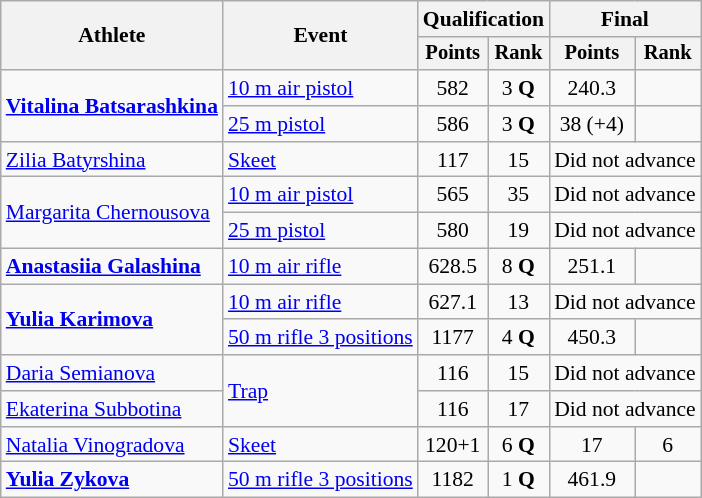<table class="wikitable" style="text-align:center; font-size:90%">
<tr>
<th rowspan=2>Athlete</th>
<th rowspan=2>Event</th>
<th colspan=2>Qualification</th>
<th colspan=2>Final</th>
</tr>
<tr style="font-size:95%">
<th>Points</th>
<th>Rank</th>
<th>Points</th>
<th>Rank</th>
</tr>
<tr>
<td align=left rowspan=2><strong><a href='#'>Vitalina Batsarashkina</a></strong></td>
<td align=left><a href='#'>10 m air pistol</a></td>
<td>582</td>
<td>3 <strong>Q</strong></td>
<td>240.3 </td>
<td></td>
</tr>
<tr>
<td align=left><a href='#'>25 m pistol</a></td>
<td>586</td>
<td>3 <strong>Q</strong></td>
<td>38 (+4) </td>
<td></td>
</tr>
<tr>
<td align=left><a href='#'>Zilia Batyrshina</a></td>
<td align=left><a href='#'>Skeet</a></td>
<td>117</td>
<td>15</td>
<td colspan=2>Did not advance</td>
</tr>
<tr>
<td align=left rowspan=2><a href='#'>Margarita Chernousova</a></td>
<td align=left><a href='#'>10 m air pistol</a></td>
<td>565</td>
<td>35</td>
<td colspan=2>Did not advance</td>
</tr>
<tr>
<td align=left><a href='#'>25 m pistol</a></td>
<td>580</td>
<td>19</td>
<td colspan=2>Did not advance</td>
</tr>
<tr>
<td align=left><strong><a href='#'>Anastasiia Galashina</a></strong></td>
<td align=left><a href='#'>10 m air rifle</a></td>
<td>628.5</td>
<td>8 <strong>Q</strong></td>
<td>251.1</td>
<td></td>
</tr>
<tr>
<td align=left rowspan=2><strong><a href='#'>Yulia Karimova</a></strong></td>
<td align=left><a href='#'>10 m air rifle</a></td>
<td>627.1</td>
<td>13</td>
<td colspan=2>Did not advance</td>
</tr>
<tr>
<td align=left><a href='#'>50 m rifle 3 positions</a></td>
<td>1177</td>
<td>4 <strong>Q</strong></td>
<td>450.3</td>
<td></td>
</tr>
<tr>
<td align=left><a href='#'>Daria Semianova</a></td>
<td rowspan=2 align=left><a href='#'>Trap</a></td>
<td>116</td>
<td>15</td>
<td colspan=2>Did not advance</td>
</tr>
<tr>
<td align=left><a href='#'>Ekaterina Subbotina</a></td>
<td>116</td>
<td>17</td>
<td colspan=2>Did not advance</td>
</tr>
<tr>
<td align=left><a href='#'>Natalia Vinogradova</a></td>
<td align=left><a href='#'>Skeet</a></td>
<td>120+1</td>
<td>6 <strong>Q</strong></td>
<td>17</td>
<td>6</td>
</tr>
<tr>
<td align=left><strong><a href='#'>Yulia Zykova</a></strong></td>
<td align=left><a href='#'>50 m rifle 3 positions</a></td>
<td>1182 </td>
<td>1 <strong>Q</strong></td>
<td>461.9</td>
<td></td>
</tr>
</table>
